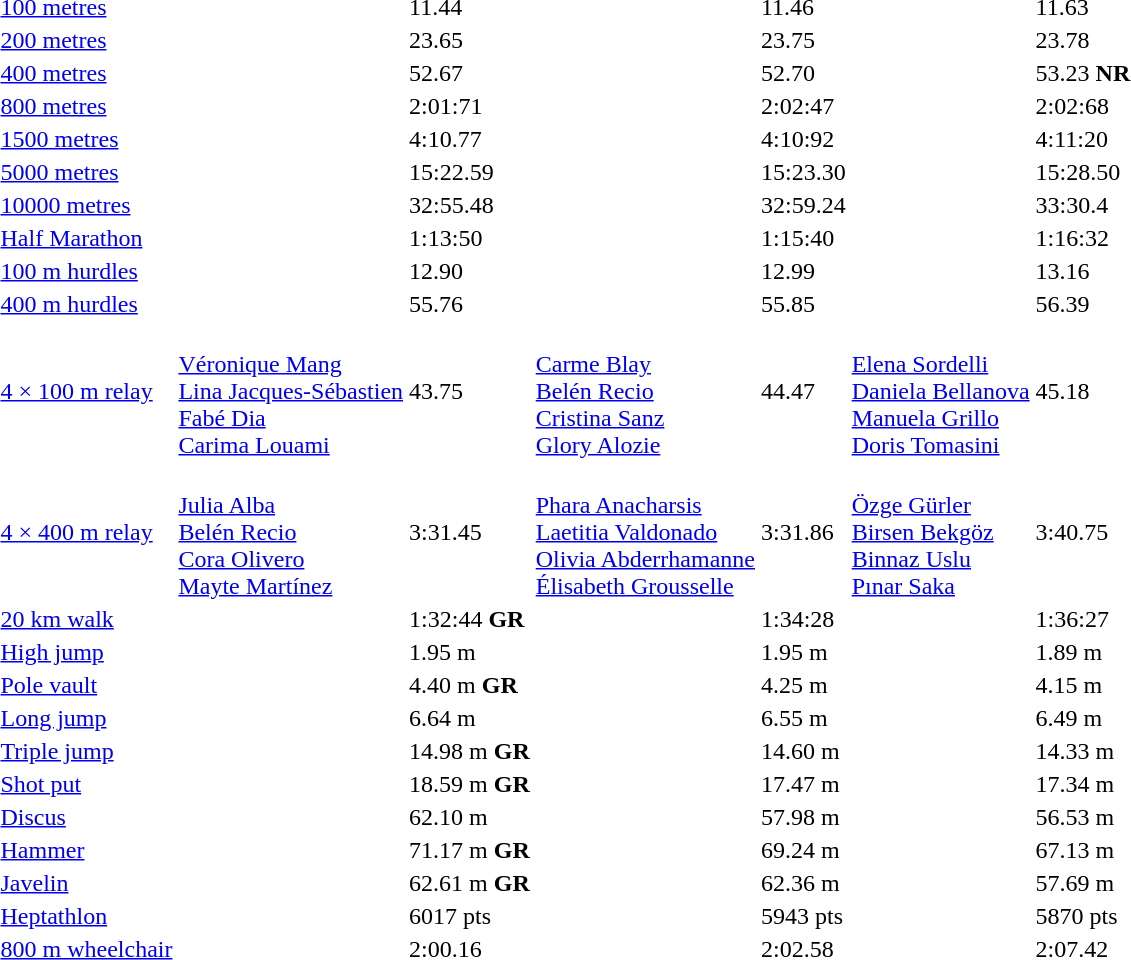<table>
<tr>
<td><a href='#'>100 metres</a></td>
<td></td>
<td>11.44</td>
<td></td>
<td>11.46</td>
<td></td>
<td>11.63</td>
</tr>
<tr>
<td><a href='#'>200 metres</a></td>
<td></td>
<td>23.65</td>
<td></td>
<td>23.75</td>
<td></td>
<td>23.78</td>
</tr>
<tr>
<td><a href='#'>400 metres</a></td>
<td></td>
<td>52.67</td>
<td></td>
<td>52.70</td>
<td></td>
<td>53.23 <strong>NR</strong></td>
</tr>
<tr>
<td><a href='#'>800 metres</a></td>
<td></td>
<td>2:01:71</td>
<td></td>
<td>2:02:47</td>
<td></td>
<td>2:02:68</td>
</tr>
<tr>
<td><a href='#'>1500 metres</a></td>
<td></td>
<td>4:10.77</td>
<td></td>
<td>4:10:92</td>
<td></td>
<td>4:11:20</td>
</tr>
<tr>
<td><a href='#'>5000 metres</a></td>
<td></td>
<td>15:22.59</td>
<td></td>
<td>15:23.30</td>
<td></td>
<td>15:28.50</td>
</tr>
<tr>
<td><a href='#'>10000 metres</a></td>
<td></td>
<td>32:55.48</td>
<td></td>
<td>32:59.24</td>
<td></td>
<td>33:30.4</td>
</tr>
<tr>
<td><a href='#'>Half Marathon</a></td>
<td></td>
<td>1:13:50</td>
<td></td>
<td>1:15:40</td>
<td></td>
<td>1:16:32</td>
</tr>
<tr>
<td><a href='#'>100 m hurdles</a></td>
<td></td>
<td>12.90</td>
<td></td>
<td>12.99</td>
<td></td>
<td>13.16</td>
</tr>
<tr>
<td><a href='#'>400 m hurdles</a></td>
<td></td>
<td>55.76</td>
<td></td>
<td>55.85</td>
<td></td>
<td>56.39</td>
</tr>
<tr>
<td><a href='#'>4 × 100 m relay</a></td>
<td><br><a href='#'>Véronique Mang</a><br><a href='#'>Lina Jacques-Sébastien</a><br><a href='#'>Fabé Dia</a><br><a href='#'>Carima Louami</a></td>
<td>43.75</td>
<td><br><a href='#'>Carme Blay</a><br><a href='#'>Belén Recio</a><br><a href='#'>Cristina Sanz</a><br><a href='#'>Glory Alozie</a></td>
<td>44.47</td>
<td><br><a href='#'>Elena Sordelli</a><br><a href='#'>Daniela Bellanova</a><br><a href='#'>Manuela Grillo</a><br><a href='#'>Doris Tomasini</a></td>
<td>45.18</td>
</tr>
<tr>
<td><a href='#'>4 × 400 m relay</a></td>
<td><br><a href='#'>Julia Alba</a><br><a href='#'>Belén Recio</a><br><a href='#'>Cora Olivero</a><br><a href='#'>Mayte Martínez</a></td>
<td>3:31.45</td>
<td><br><a href='#'>Phara Anacharsis</a><br><a href='#'>Laetitia Valdonado</a><br><a href='#'>Olivia Abderrhamanne</a><br><a href='#'>Élisabeth Grousselle</a></td>
<td>3:31.86</td>
<td><br><a href='#'>Özge Gürler</a><br><a href='#'>Birsen Bekgöz</a><br><a href='#'>Binnaz Uslu</a><br><a href='#'>Pınar Saka</a></td>
<td>3:40.75</td>
</tr>
<tr>
<td><a href='#'>20 km walk</a></td>
<td></td>
<td>1:32:44 <strong>GR</strong></td>
<td></td>
<td>1:34:28</td>
<td></td>
<td>1:36:27</td>
</tr>
<tr>
<td><a href='#'>High jump</a></td>
<td></td>
<td>1.95 m</td>
<td></td>
<td>1.95 m</td>
<td></td>
<td>1.89 m</td>
</tr>
<tr>
<td><a href='#'>Pole vault</a></td>
<td></td>
<td>4.40 m <strong>GR</strong></td>
<td></td>
<td>4.25 m</td>
<td></td>
<td>4.15 m</td>
</tr>
<tr>
<td><a href='#'>Long jump</a></td>
<td></td>
<td>6.64 m</td>
<td></td>
<td>6.55 m</td>
<td></td>
<td>6.49 m</td>
</tr>
<tr>
<td><a href='#'>Triple jump</a></td>
<td></td>
<td>14.98 m <strong>GR</strong></td>
<td></td>
<td>14.60 m</td>
<td></td>
<td>14.33 m</td>
</tr>
<tr>
<td><a href='#'>Shot put</a></td>
<td></td>
<td>18.59 m <strong>GR</strong></td>
<td></td>
<td>17.47 m</td>
<td></td>
<td>17.34 m</td>
</tr>
<tr>
<td><a href='#'>Discus</a></td>
<td></td>
<td>62.10 m</td>
<td></td>
<td>57.98 m</td>
<td></td>
<td>56.53 m</td>
</tr>
<tr>
<td><a href='#'>Hammer</a></td>
<td></td>
<td>71.17 m <strong>GR</strong></td>
<td></td>
<td>69.24 m</td>
<td></td>
<td>67.13 m</td>
</tr>
<tr>
<td><a href='#'>Javelin</a></td>
<td></td>
<td>62.61 m <strong>GR</strong></td>
<td></td>
<td>62.36 m</td>
<td></td>
<td>57.69 m</td>
</tr>
<tr>
<td><a href='#'>Heptathlon</a></td>
<td></td>
<td>6017 pts</td>
<td></td>
<td>5943 pts</td>
<td></td>
<td>5870 pts</td>
</tr>
<tr>
<td><a href='#'>800 m wheelchair</a></td>
<td></td>
<td>2:00.16</td>
<td></td>
<td>2:02.58</td>
<td></td>
<td>2:07.42</td>
</tr>
</table>
